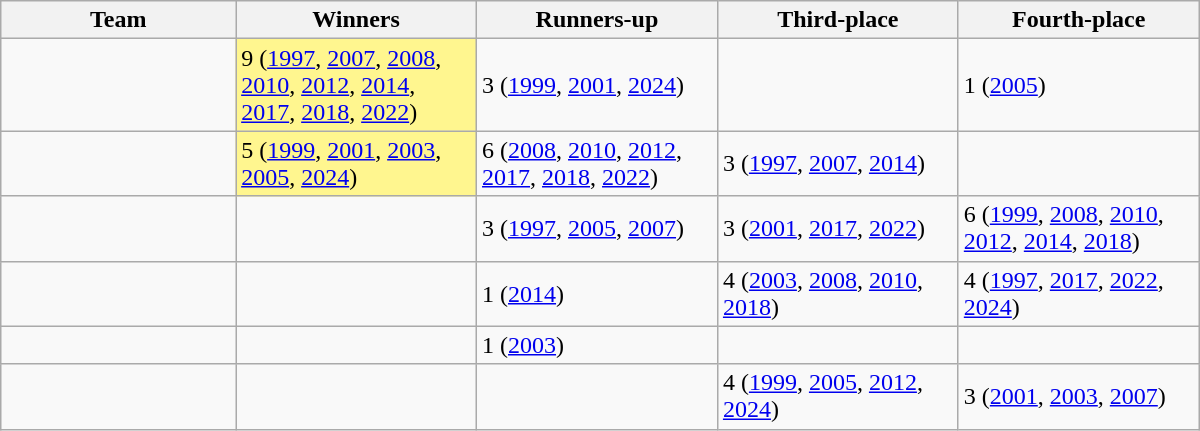<table class="wikitable sortable" style="width: 800px;">
<tr>
<th style="width: 19.5%;">Team</th>
<th style="width: 20%;">Winners</th>
<th style="width: 20%;">Runners-up</th>
<th style="width: 20%;">Third-place</th>
<th style="width: 20%;">Fourth-place</th>
</tr>
<tr>
<td></td>
<td style=background:#FFF68F>9 (<a href='#'>1997</a>, <a href='#'>2007</a>, <a href='#'>2008</a>, <a href='#'>2010</a>, <a href='#'>2012</a>, <a href='#'>2014</a>, <a href='#'>2017</a>, <a href='#'>2018</a>, <a href='#'>2022</a>)</td>
<td>3 (<a href='#'>1999</a>, <a href='#'>2001</a>, <a href='#'>2024</a>)</td>
<td></td>
<td>1 (<a href='#'>2005</a>)</td>
</tr>
<tr>
<td></td>
<td style=background:#FFF68F>5 (<a href='#'>1999</a>, <a href='#'>2001</a>, <a href='#'>2003</a>, <a href='#'>2005</a>, <a href='#'>2024</a>)</td>
<td>6  (<a href='#'>2008</a>, <a href='#'>2010</a>, <a href='#'>2012</a>, <a href='#'>2017</a>, <a href='#'>2018</a>, <a href='#'>2022</a>)</td>
<td>3 (<a href='#'>1997</a>, <a href='#'>2007</a>, <a href='#'>2014</a>)</td>
<td></td>
</tr>
<tr>
<td></td>
<td></td>
<td>3 (<a href='#'>1997</a>, <a href='#'>2005</a>, <a href='#'>2007</a>)</td>
<td>3 (<a href='#'>2001</a>, <a href='#'>2017</a>, <a href='#'>2022</a>)</td>
<td>6 (<a href='#'>1999</a>, <a href='#'>2008</a>, <a href='#'>2010</a>, <a href='#'>2012</a>, <a href='#'>2014</a>, <a href='#'>2018</a>)</td>
</tr>
<tr>
<td></td>
<td></td>
<td>1 (<a href='#'>2014</a>)</td>
<td>4 (<a href='#'>2003</a>, <a href='#'>2008</a>, <a href='#'>2010</a>, <a href='#'>2018</a>)</td>
<td>4 (<a href='#'>1997</a>, <a href='#'>2017</a>, <a href='#'>2022</a>, <a href='#'>2024</a>)</td>
</tr>
<tr>
<td></td>
<td></td>
<td>1 (<a href='#'>2003</a>)</td>
<td></td>
<td></td>
</tr>
<tr>
<td></td>
<td></td>
<td></td>
<td>4 (<a href='#'>1999</a>, <a href='#'>2005</a>, <a href='#'>2012</a>, <a href='#'>2024</a>)</td>
<td>3 (<a href='#'>2001</a>, <a href='#'>2003</a>, <a href='#'>2007</a>)</td>
</tr>
</table>
